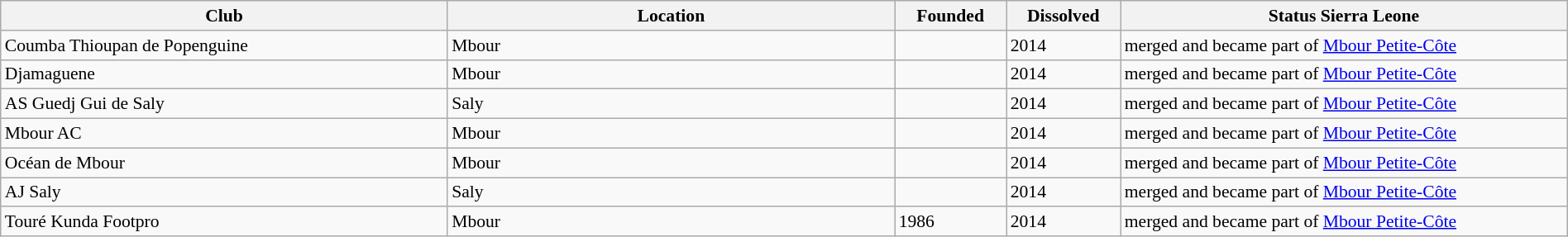<table class="wikitable sortable" width=100% style="font-size:90%">
<tr>
<th width=20%>Club</th>
<th width=20%>Location</th>
<th width=5%>Founded</th>
<th width=5%>Dissolved</th>
<th width=20%>Status Sierra Leone</th>
</tr>
<tr>
<td>Coumba Thioupan de Popenguine</td>
<td>Mbour</td>
<td></td>
<td>2014</td>
<td>merged and became part of <a href='#'>Mbour Petite-Côte</a></td>
</tr>
<tr>
<td>Djamaguene</td>
<td>Mbour</td>
<td></td>
<td>2014</td>
<td>merged and became part of <a href='#'>Mbour Petite-Côte</a></td>
</tr>
<tr>
<td>AS Guedj Gui de Saly</td>
<td>Saly</td>
<td></td>
<td>2014</td>
<td>merged and became part of <a href='#'>Mbour Petite-Côte</a></td>
</tr>
<tr>
<td>Mbour AC</td>
<td>Mbour</td>
<td></td>
<td>2014</td>
<td>merged and became part of <a href='#'>Mbour Petite-Côte</a></td>
</tr>
<tr>
<td>Océan de Mbour</td>
<td>Mbour</td>
<td></td>
<td>2014</td>
<td>merged and became part of <a href='#'>Mbour Petite-Côte</a></td>
</tr>
<tr>
<td>AJ Saly</td>
<td>Saly</td>
<td></td>
<td>2014</td>
<td>merged and became part of <a href='#'>Mbour Petite-Côte</a></td>
</tr>
<tr>
<td>Touré Kunda Footpro</td>
<td>Mbour</td>
<td>1986</td>
<td>2014</td>
<td>merged and became part of <a href='#'>Mbour Petite-Côte</a></td>
</tr>
</table>
